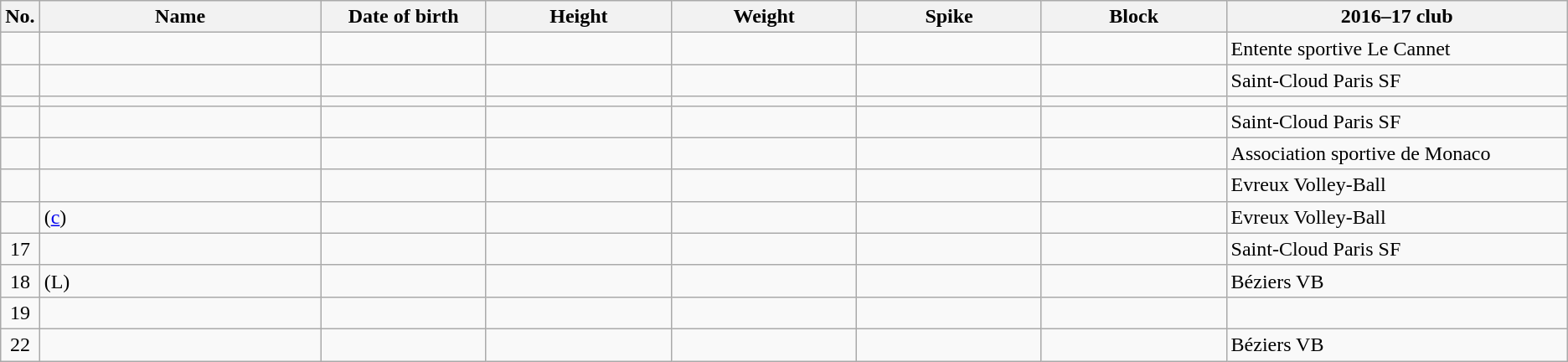<table class="wikitable sortable" style="font-size:100%; text-align:center;">
<tr>
<th>No.</th>
<th style="width:14em">Name</th>
<th style="width:8em">Date of birth</th>
<th style="width:9em">Height</th>
<th style="width:9em">Weight</th>
<th style="width:9em">Spike</th>
<th style="width:9em">Block</th>
<th style="width:17em">2016–17 club</th>
</tr>
<tr>
<td></td>
<td align=left></td>
<td align=right></td>
<td></td>
<td></td>
<td></td>
<td></td>
<td align=left> Entente sportive Le Cannet</td>
</tr>
<tr>
<td></td>
<td align=left></td>
<td align=right></td>
<td></td>
<td></td>
<td></td>
<td></td>
<td align=left> Saint-Cloud Paris SF</td>
</tr>
<tr>
<td></td>
<td align=left></td>
<td align=right></td>
<td></td>
<td></td>
<td></td>
<td></td>
<td align=left></td>
</tr>
<tr>
<td></td>
<td align=left></td>
<td align=right></td>
<td></td>
<td></td>
<td></td>
<td></td>
<td align=left> Saint-Cloud Paris SF</td>
</tr>
<tr>
<td></td>
<td align=left></td>
<td align=right></td>
<td></td>
<td></td>
<td></td>
<td></td>
<td align=left> Association sportive de Monaco</td>
</tr>
<tr>
<td></td>
<td align=left></td>
<td align=right></td>
<td></td>
<td></td>
<td></td>
<td></td>
<td align=left> Evreux Volley-Ball</td>
</tr>
<tr>
<td></td>
<td align=left> (<a href='#'>c</a>)</td>
<td align=right></td>
<td></td>
<td></td>
<td></td>
<td></td>
<td align=left> Evreux Volley-Ball</td>
</tr>
<tr>
<td>17</td>
<td align=left></td>
<td align=right></td>
<td></td>
<td></td>
<td></td>
<td></td>
<td align=left> Saint-Cloud Paris SF</td>
</tr>
<tr>
<td>18</td>
<td align=left> (L)</td>
<td align=right></td>
<td></td>
<td></td>
<td></td>
<td></td>
<td align=left> Béziers VB</td>
</tr>
<tr>
<td>19</td>
<td align=left></td>
<td align=right></td>
<td></td>
<td></td>
<td></td>
<td></td>
<td align=left></td>
</tr>
<tr>
<td>22</td>
<td align=left></td>
<td align=right></td>
<td></td>
<td></td>
<td></td>
<td></td>
<td align=left> Béziers VB</td>
</tr>
</table>
